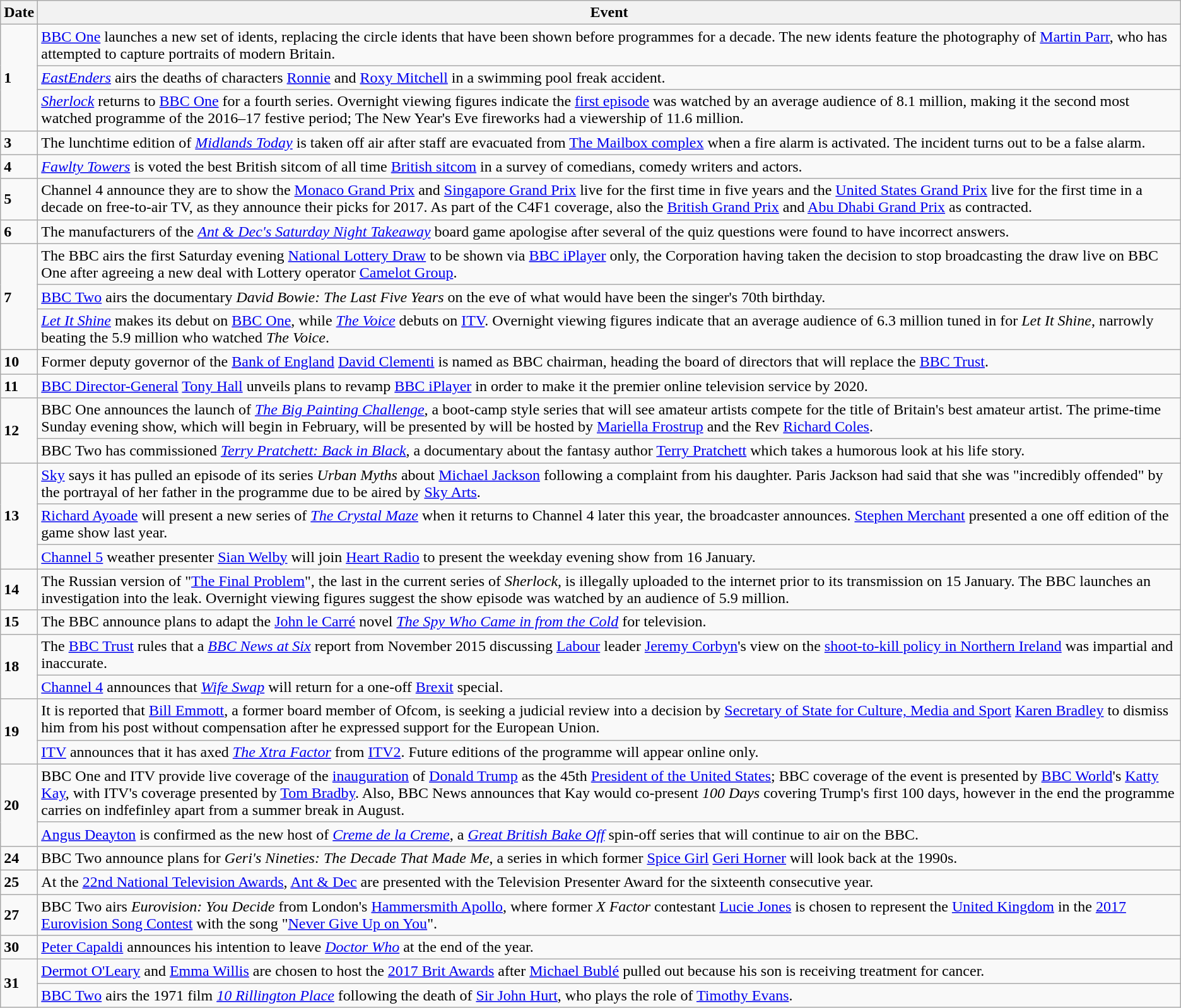<table class="wikitable">
<tr>
<th>Date</th>
<th>Event</th>
</tr>
<tr>
<td rowspan=3><strong>1</strong></td>
<td><a href='#'>BBC One</a> launches a new set of idents, replacing the circle idents that have been shown before programmes for a decade. The new idents feature the photography of <a href='#'>Martin Parr</a>, who has attempted to capture portraits of modern Britain.</td>
</tr>
<tr>
<td><em><a href='#'>EastEnders</a></em> airs the deaths of characters <a href='#'>Ronnie</a> and <a href='#'>Roxy Mitchell</a> in a swimming pool freak accident.</td>
</tr>
<tr>
<td><em><a href='#'>Sherlock</a></em> returns to <a href='#'>BBC One</a> for a fourth series. Overnight viewing figures indicate the <a href='#'>first episode</a> was watched by an average audience of 8.1 million, making it the second most watched programme of the 2016–17 festive period; The New Year's Eve fireworks had a viewership of 11.6 million.</td>
</tr>
<tr>
<td><strong>3</strong></td>
<td>The lunchtime edition of <em><a href='#'>Midlands Today</a></em> is taken off air after staff are evacuated from <a href='#'>The Mailbox complex</a> when a fire alarm is activated. The incident turns out to be a false alarm.</td>
</tr>
<tr>
<td><strong>4</strong></td>
<td><em><a href='#'>Fawlty Towers</a></em> is voted the best British sitcom of all time <a href='#'>British sitcom</a> in a survey of comedians, comedy writers and actors.</td>
</tr>
<tr>
<td><strong>5</strong></td>
<td>Channel 4 announce they are to show the <a href='#'>Monaco Grand Prix</a> and <a href='#'>Singapore Grand Prix</a> live for the first time in five years and the <a href='#'>United States Grand Prix</a> live for the first time in a decade on free-to-air TV, as they announce their picks for 2017. As part of the C4F1 coverage, also the <a href='#'>British Grand Prix</a> and <a href='#'>Abu Dhabi Grand Prix</a> as contracted.</td>
</tr>
<tr>
<td><strong>6</strong></td>
<td>The manufacturers of the <em><a href='#'>Ant & Dec's Saturday Night Takeaway</a></em> board game apologise after several of the quiz questions were found to have incorrect answers.</td>
</tr>
<tr>
<td rowspan=3><strong>7</strong></td>
<td>The BBC airs the first Saturday evening <a href='#'>National Lottery Draw</a> to be shown via <a href='#'>BBC iPlayer</a> only, the Corporation having taken the decision to stop broadcasting the draw live on BBC One after agreeing a new deal with Lottery operator <a href='#'>Camelot Group</a>.</td>
</tr>
<tr>
<td><a href='#'>BBC Two</a> airs the documentary <em>David Bowie: The Last Five Years</em> on the eve of what would have been the singer's 70th birthday.</td>
</tr>
<tr>
<td><em><a href='#'>Let It Shine</a></em> makes its debut on <a href='#'>BBC One</a>, while <em><a href='#'>The Voice</a></em> debuts on <a href='#'>ITV</a>. Overnight viewing figures indicate that an average audience of 6.3 million tuned in for <em>Let It Shine</em>, narrowly beating the 5.9 million who watched <em>The Voice</em>.</td>
</tr>
<tr>
<td><strong>10</strong></td>
<td>Former deputy governor of the <a href='#'>Bank of England</a> <a href='#'>David Clementi</a> is named as BBC chairman, heading the board of directors that will replace the <a href='#'>BBC Trust</a>.</td>
</tr>
<tr>
<td><strong>11</strong></td>
<td><a href='#'>BBC Director-General</a> <a href='#'>Tony Hall</a> unveils plans to revamp <a href='#'>BBC iPlayer</a> in order to make it the premier online television service by 2020.</td>
</tr>
<tr>
<td rowspan=2><strong>12</strong></td>
<td>BBC One announces the launch of <em><a href='#'>The Big Painting Challenge</a></em>, a boot-camp style series that will see amateur artists compete for the title of Britain's best amateur artist. The prime-time Sunday evening show, which will begin in February, will be presented by will be hosted by <a href='#'>Mariella Frostrup</a> and the Rev <a href='#'>Richard Coles</a>.</td>
</tr>
<tr>
<td>BBC Two has commissioned <em><a href='#'>Terry Pratchett: Back in Black</a></em>, a documentary about the fantasy author <a href='#'>Terry Pratchett</a> which takes a humorous look at his life story.</td>
</tr>
<tr>
<td rowspan=3><strong>13</strong></td>
<td><a href='#'>Sky</a> says it has pulled an episode of its series <em>Urban Myths</em> about <a href='#'>Michael Jackson</a> following a complaint from his daughter. Paris Jackson had said that she was "incredibly offended" by the portrayal of her father in the programme due to be aired by <a href='#'>Sky Arts</a>.</td>
</tr>
<tr>
<td><a href='#'>Richard Ayoade</a> will present a new series of <em><a href='#'>The Crystal Maze</a></em> when it returns to Channel 4 later this year, the broadcaster announces. <a href='#'>Stephen Merchant</a> presented a one off edition of the game show last year.</td>
</tr>
<tr>
<td><a href='#'>Channel 5</a> weather presenter <a href='#'>Sian Welby</a> will join <a href='#'>Heart Radio</a> to present the weekday evening show from 16 January.</td>
</tr>
<tr>
<td><strong>14</strong></td>
<td>The Russian version of "<a href='#'>The Final Problem</a>", the last in the current series of <em>Sherlock</em>, is illegally uploaded to the internet prior to its transmission on 15 January. The BBC launches an investigation into the leak. Overnight viewing figures suggest the show episode was watched by an audience of 5.9 million.</td>
</tr>
<tr>
<td><strong>15</strong></td>
<td>The BBC announce plans to adapt the <a href='#'>John le Carré</a> novel <em><a href='#'>The Spy Who Came in from the Cold</a></em> for television.</td>
</tr>
<tr>
<td rowspan=2><strong>18</strong></td>
<td>The <a href='#'>BBC Trust</a> rules that a <em><a href='#'>BBC News at Six</a></em> report from November 2015 discussing <a href='#'>Labour</a> leader <a href='#'>Jeremy Corbyn</a>'s view on the <a href='#'>shoot-to-kill policy in Northern Ireland</a> was impartial and inaccurate.</td>
</tr>
<tr>
<td><a href='#'>Channel 4</a> announces that <em><a href='#'>Wife Swap</a></em> will return for a one-off <a href='#'>Brexit</a> special.</td>
</tr>
<tr>
<td rowspan=2><strong>19</strong></td>
<td>It is reported that <a href='#'>Bill Emmott</a>, a former board member of Ofcom, is seeking a judicial review into a decision by <a href='#'>Secretary of State for Culture, Media and Sport</a> <a href='#'>Karen Bradley</a> to dismiss him from his post without compensation after he expressed support for the European Union.</td>
</tr>
<tr>
<td><a href='#'>ITV</a> announces that it has axed <em><a href='#'>The Xtra Factor</a></em> from <a href='#'>ITV2</a>. Future editions of the programme will appear online only.</td>
</tr>
<tr>
<td rowspan=2><strong>20</strong></td>
<td>BBC One and ITV provide live coverage of the <a href='#'>inauguration</a> of <a href='#'>Donald Trump</a> as the 45th <a href='#'>President of the United States</a>; BBC coverage of the event is presented by <a href='#'>BBC World</a>'s <a href='#'>Katty Kay</a>, with ITV's coverage presented by <a href='#'>Tom Bradby</a>. Also, BBC News announces that Kay would co-present <em>100 Days</em> covering Trump's first 100 days, however in the end the programme carries on indfefinley apart from a summer break in August.</td>
</tr>
<tr>
<td><a href='#'>Angus Deayton</a> is confirmed as the new host of <em><a href='#'>Creme de la Creme</a></em>, a <em><a href='#'>Great British Bake Off</a></em> spin-off series that will continue to air on the BBC.</td>
</tr>
<tr>
<td><strong>24</strong></td>
<td>BBC Two announce plans for <em>Geri's Nineties: The Decade That Made Me</em>, a series in which former <a href='#'>Spice Girl</a> <a href='#'>Geri Horner</a> will look back at the 1990s.</td>
</tr>
<tr>
<td><strong>25</strong></td>
<td>At the <a href='#'>22nd National Television Awards</a>, <a href='#'>Ant & Dec</a> are presented with the Television Presenter Award for the sixteenth consecutive year.</td>
</tr>
<tr>
<td><strong>27</strong></td>
<td>BBC Two airs <em>Eurovision: You Decide</em> from London's <a href='#'>Hammersmith Apollo</a>, where former <em>X Factor</em> contestant <a href='#'>Lucie Jones</a> is chosen to represent the <a href='#'>United Kingdom</a> in the <a href='#'>2017 Eurovision Song Contest</a> with the song "<a href='#'>Never Give Up on You</a>".</td>
</tr>
<tr>
<td><strong>30</strong></td>
<td><a href='#'>Peter Capaldi</a> announces his intention to leave <em><a href='#'>Doctor Who</a></em> at the end of the year.</td>
</tr>
<tr>
<td rowspan=2><strong>31</strong></td>
<td><a href='#'>Dermot O'Leary</a> and <a href='#'>Emma Willis</a> are chosen to host the <a href='#'>2017 Brit Awards</a> after <a href='#'>Michael Bublé</a> pulled out because his son is receiving treatment for cancer.</td>
</tr>
<tr>
<td><a href='#'>BBC Two</a> airs the 1971 film <em><a href='#'>10 Rillington Place</a></em> following the death of <a href='#'>Sir John Hurt</a>, who plays the role of <a href='#'>Timothy Evans</a>.</td>
</tr>
</table>
